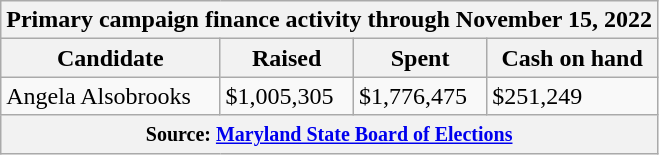<table class="wikitable sortable">
<tr>
<th colspan="4">Primary campaign finance activity through November 15, 2022</th>
</tr>
<tr>
<th>Candidate</th>
<th>Raised</th>
<th>Spent</th>
<th>Cash on hand</th>
</tr>
<tr>
<td>Angela Alsobrooks</td>
<td>$1,005,305</td>
<td>$1,776,475</td>
<td>$251,249</td>
</tr>
<tr>
<th colspan="4"><small>Source: <a href='#'>Maryland State Board of Elections</a></small></th>
</tr>
</table>
